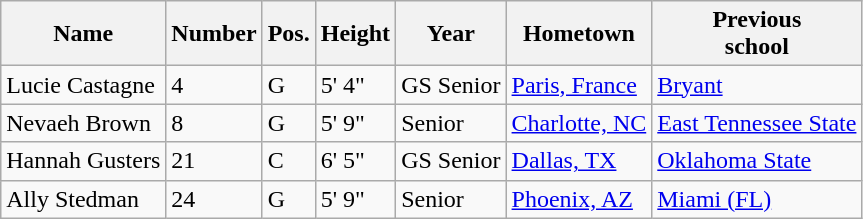<table class="wikitable sortable" border="1">
<tr>
<th>Name</th>
<th>Number</th>
<th>Pos.</th>
<th>Height</th>
<th>Year</th>
<th>Hometown</th>
<th class="unsortable">Previous<br>school</th>
</tr>
<tr>
<td>Lucie Castagne</td>
<td>4</td>
<td>G</td>
<td>5' 4"</td>
<td>GS Senior</td>
<td><a href='#'>Paris, France</a></td>
<td><a href='#'>Bryant</a></td>
</tr>
<tr>
<td>Nevaeh Brown</td>
<td>8</td>
<td>G</td>
<td>5' 9"</td>
<td>Senior</td>
<td><a href='#'>Charlotte, NC</a></td>
<td><a href='#'>East Tennessee State</a></td>
</tr>
<tr>
<td>Hannah Gusters</td>
<td>21</td>
<td>C</td>
<td>6' 5"</td>
<td>GS Senior</td>
<td><a href='#'>Dallas, TX</a></td>
<td><a href='#'>Oklahoma State</a></td>
</tr>
<tr>
<td>Ally Stedman</td>
<td>24</td>
<td>G</td>
<td>5' 9"</td>
<td>Senior</td>
<td><a href='#'>Phoenix, AZ</a></td>
<td><a href='#'>Miami (FL)</a></td>
</tr>
</table>
